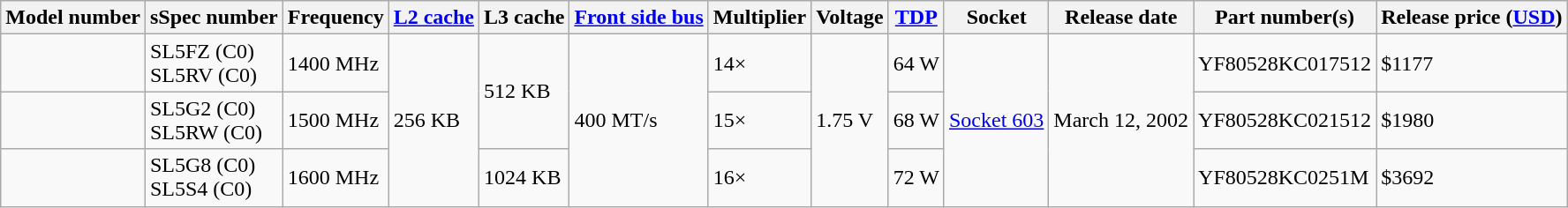<table class="wikitable sortable">
<tr>
<th>Model number</th>
<th>sSpec number</th>
<th>Frequency</th>
<th><a href='#'>L2 cache</a></th>
<th>L3 cache</th>
<th><a href='#'>Front side bus</a></th>
<th>Multiplier</th>
<th>Voltage</th>
<th><a href='#'>TDP</a></th>
<th>Socket</th>
<th>Release date</th>
<th>Part number(s)</th>
<th>Release price (<a href='#'>USD</a>)</th>
</tr>
<tr>
<td></td>
<td>SL5FZ (C0)<br>SL5RV (C0)</td>
<td>1400 MHz</td>
<td rowspan="3">256 KB</td>
<td rowspan="2">512 KB</td>
<td rowspan="3">400 MT/s</td>
<td>14×</td>
<td rowspan="3">1.75 V</td>
<td>64 W</td>
<td rowspan="3"><a href='#'>Socket 603</a></td>
<td rowspan="3">March 12, 2002</td>
<td>YF80528KC017512</td>
<td>$1177</td>
</tr>
<tr>
<td></td>
<td>SL5G2 (C0)<br>SL5RW (C0)</td>
<td>1500 MHz</td>
<td>15×</td>
<td>68 W</td>
<td>YF80528KC021512</td>
<td>$1980</td>
</tr>
<tr>
<td></td>
<td>SL5G8 (C0)<br>SL5S4 (C0)</td>
<td>1600 MHz</td>
<td>1024 KB</td>
<td>16×</td>
<td>72 W</td>
<td>YF80528KC0251M</td>
<td>$3692</td>
</tr>
</table>
